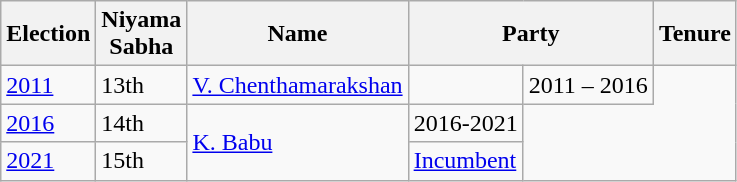<table class="wikitable sortable">
<tr>
<th>Election</th>
<th>Niyama<br>Sabha</th>
<th>Name</th>
<th colspan="2">Party</th>
<th>Tenure</th>
</tr>
<tr>
<td><a href='#'>2011</a></td>
<td>13th</td>
<td><a href='#'>V. Chenthamarakshan</a></td>
<td></td>
<td>2011 – 2016</td>
</tr>
<tr>
<td><a href='#'>2016</a></td>
<td>14th</td>
<td rowspan=2><a href='#'>K. Babu</a></td>
<td>2016-2021</td>
</tr>
<tr>
<td><a href='#'>2021</a></td>
<td>15th</td>
<td><a href='#'>Incumbent</a></td>
</tr>
</table>
